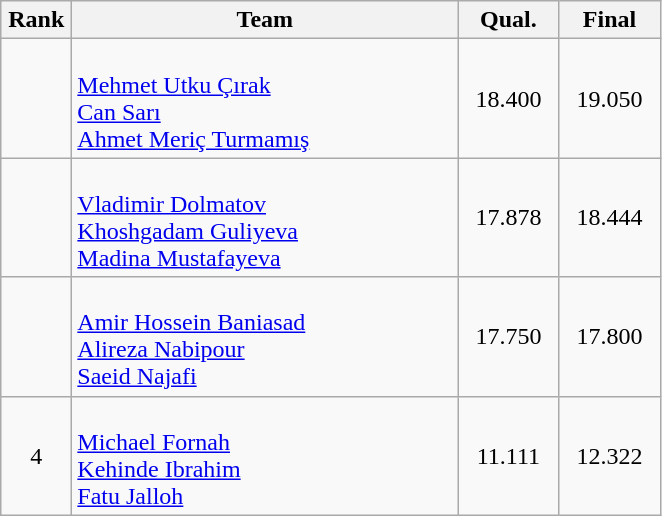<table class=wikitable style="text-align:center">
<tr>
<th width=40>Rank</th>
<th width=250>Team</th>
<th width=60>Qual.</th>
<th width=60>Final</th>
</tr>
<tr>
<td></td>
<td align="left"><br><a href='#'>Mehmet Utku Çırak</a><br><a href='#'>Can Sarı</a><br><a href='#'>Ahmet Meriç Turmamış</a></td>
<td>18.400</td>
<td>19.050</td>
</tr>
<tr>
<td></td>
<td align="left"><br><a href='#'>Vladimir Dolmatov</a><br><a href='#'>Khoshgadam Guliyeva</a><br><a href='#'>Madina Mustafayeva</a></td>
<td>17.878</td>
<td>18.444</td>
</tr>
<tr>
<td></td>
<td align="left"><br><a href='#'>Amir Hossein Baniasad</a><br><a href='#'>Alireza Nabipour</a><br><a href='#'>Saeid Najafi</a></td>
<td>17.750</td>
<td>17.800</td>
</tr>
<tr>
<td>4</td>
<td align="left"><br><a href='#'>Michael Fornah</a><br><a href='#'>Kehinde Ibrahim</a><br><a href='#'>Fatu Jalloh</a></td>
<td>11.111</td>
<td>12.322</td>
</tr>
</table>
